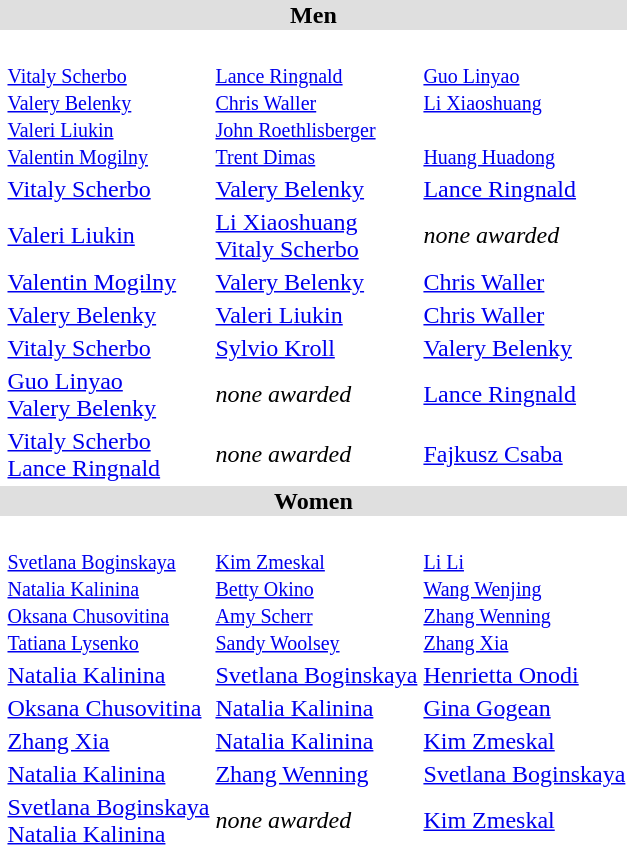<table>
<tr style="background:#dfdfdf;">
<td colspan="4" style="text-align:center;"><strong>Men</strong></td>
</tr>
<tr>
<th scope=row style="text-align:left"><br></th>
<td><br><small><a href='#'>Vitaly Scherbo</a><br><a href='#'>Valery Belenky</a><br><a href='#'>Valeri Liukin</a><br><a href='#'>Valentin Mogilny</a><br></small></td>
<td><br><small><a href='#'>Lance Ringnald</a><br><a href='#'>Chris Waller</a><br><a href='#'>John Roethlisberger</a><br><a href='#'>Trent Dimas</a><br></small></td>
<td><br><small><a href='#'>Guo Linyao</a><br><a href='#'>Li Xiaoshuang</a><br><br><a href='#'>Huang Huadong</a><br></small></td>
</tr>
<tr>
<th scope=row style="text-align:left"><br></th>
<td> <a href='#'>Vitaly Scherbo</a></td>
<td> <a href='#'>Valery Belenky</a></td>
<td> <a href='#'>Lance Ringnald</a></td>
</tr>
<tr>
<th scope=row style="text-align:left"><br></th>
<td> <a href='#'>Valeri Liukin</a></td>
<td> <a href='#'>Li Xiaoshuang</a> <br> <a href='#'>Vitaly Scherbo</a></td>
<td><em>none awarded</em></td>
</tr>
<tr>
<th scope=row style="text-align:left"><br></th>
<td> <a href='#'>Valentin Mogilny</a></td>
<td> <a href='#'>Valery Belenky</a></td>
<td> <a href='#'>Chris Waller</a></td>
</tr>
<tr>
<th scope=row style="text-align:left"><br></th>
<td> <a href='#'>Valery Belenky</a></td>
<td> <a href='#'>Valeri Liukin</a></td>
<td> <a href='#'>Chris Waller</a></td>
</tr>
<tr>
<th scope=row style="text-align:left"><br></th>
<td> <a href='#'>Vitaly Scherbo</a></td>
<td> <a href='#'>Sylvio Kroll</a></td>
<td> <a href='#'>Valery Belenky</a></td>
</tr>
<tr>
<th scope=row style="text-align:left"><br></th>
<td> <a href='#'>Guo Linyao</a> <br> <a href='#'>Valery Belenky</a></td>
<td><em>none awarded</em></td>
<td> <a href='#'>Lance Ringnald</a></td>
</tr>
<tr>
<th scope=row style="text-align:left"><br></th>
<td> <a href='#'>Vitaly Scherbo</a> <br> <a href='#'>Lance Ringnald</a></td>
<td><em>none awarded</em></td>
<td> <a href='#'>Fajkusz Csaba</a></td>
</tr>
<tr style="background:#dfdfdf;">
<td colspan="4" style="text-align:center;"><strong>Women</strong></td>
</tr>
<tr>
<th scope=row style="text-align:left"><br></th>
<td><br><small><a href='#'>Svetlana Boginskaya</a><br><a href='#'>Natalia Kalinina</a><br><a href='#'>Oksana Chusovitina</a><br><a href='#'>Tatiana Lysenko</a><br></small></td>
<td><br><small><a href='#'>Kim Zmeskal</a><br><a href='#'>Betty Okino</a><br><a href='#'>Amy Scherr</a><br><a href='#'>Sandy Woolsey</a><br></small></td>
<td><br><small><a href='#'>Li Li</a><br><a href='#'>Wang Wenjing</a><br><a href='#'>Zhang Wenning</a><br><a href='#'>Zhang Xia</a></small></td>
</tr>
<tr>
<th scope=row style="text-align:left"><br></th>
<td> <a href='#'>Natalia Kalinina</a></td>
<td> <a href='#'>Svetlana Boginskaya</a></td>
<td> <a href='#'>Henrietta Onodi</a></td>
</tr>
<tr>
<th scope=row style="text-align:left"><br></th>
<td> <a href='#'>Oksana Chusovitina</a></td>
<td> <a href='#'>Natalia Kalinina</a></td>
<td> <a href='#'>Gina Gogean</a></td>
</tr>
<tr>
<th scope=row style="text-align:left"><br></th>
<td> <a href='#'>Zhang Xia</a></td>
<td> <a href='#'>Natalia Kalinina</a></td>
<td> <a href='#'>Kim Zmeskal</a></td>
</tr>
<tr>
<th scope=row style="text-align:left"><br></th>
<td> <a href='#'>Natalia Kalinina</a></td>
<td> <a href='#'>Zhang Wenning</a></td>
<td> <a href='#'>Svetlana Boginskaya</a></td>
</tr>
<tr>
<th scope=row style="text-align:left"><br></th>
<td> <a href='#'>Svetlana Boginskaya</a> <br> <a href='#'>Natalia Kalinina</a></td>
<td><em>none awarded</em></td>
<td> <a href='#'>Kim Zmeskal</a></td>
</tr>
</table>
